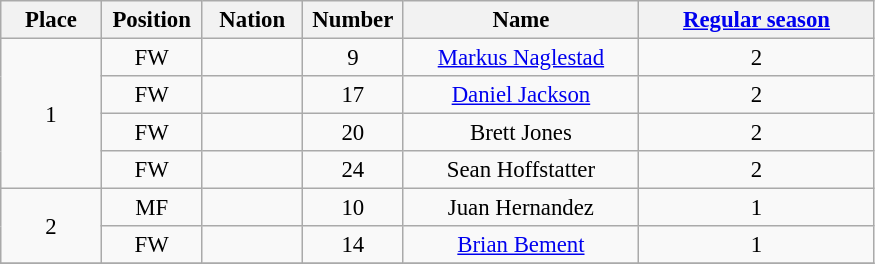<table class="wikitable" style="font-size: 95%; text-align: center;">
<tr>
<th width=60>Place</th>
<th width=60>Position</th>
<th width=60>Nation</th>
<th width=60>Number</th>
<th width=150>Name</th>
<th width=150><a href='#'>Regular season</a></th>
</tr>
<tr>
<td rowspan="4">1</td>
<td>FW</td>
<td></td>
<td>9</td>
<td><a href='#'>Markus Naglestad</a></td>
<td>2</td>
</tr>
<tr>
<td>FW</td>
<td></td>
<td>17</td>
<td><a href='#'>Daniel Jackson</a></td>
<td>2</td>
</tr>
<tr>
<td>FW</td>
<td></td>
<td>20</td>
<td>Brett Jones</td>
<td>2</td>
</tr>
<tr>
<td>FW</td>
<td></td>
<td>24</td>
<td>Sean Hoffstatter</td>
<td>2</td>
</tr>
<tr>
<td rowspan="2">2</td>
<td>MF</td>
<td></td>
<td>10</td>
<td>Juan Hernandez</td>
<td>1</td>
</tr>
<tr>
<td>FW</td>
<td></td>
<td>14</td>
<td><a href='#'>Brian Bement</a></td>
<td>1</td>
</tr>
<tr>
</tr>
</table>
